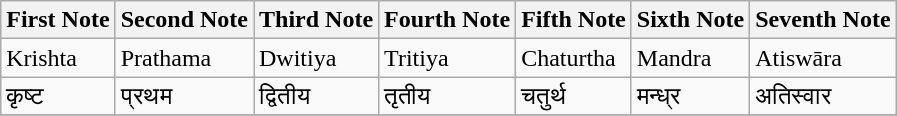<table class="wikitable">
<tr>
<th>First Note</th>
<th>Second Note</th>
<th>Third Note</th>
<th>Fourth Note</th>
<th>Fifth Note</th>
<th>Sixth Note</th>
<th>Seventh Note</th>
</tr>
<tr>
<td>Krishta</td>
<td>Prathama</td>
<td>Dwitiya</td>
<td>Tritiya</td>
<td>Chaturtha</td>
<td>Mandra</td>
<td>Atiswāra</td>
</tr>
<tr>
<td>कृष्ट</td>
<td>प्रथम</td>
<td>द्वितीय</td>
<td>तृतीय</td>
<td>चतुर्थ</td>
<td>मन्ध्र</td>
<td>अतिस्वार</td>
</tr>
<tr>
</tr>
</table>
